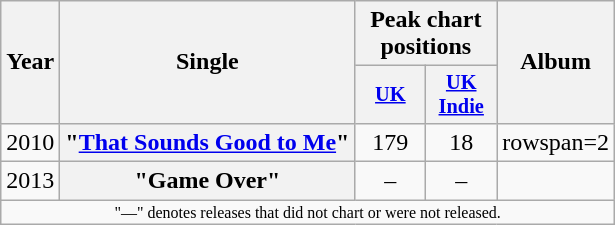<table class="wikitable plainrowheaders" style="text-align:center;">
<tr>
<th scope="col" rowspan="2">Year</th>
<th scope="col" rowspan="2">Single</th>
<th scope="col" colspan="2">Peak chart positions</th>
<th scope="col" rowspan="2">Album</th>
</tr>
<tr>
<th scope="col" style="width:3em;font-size:85%;"><a href='#'>UK</a></th>
<th scope="col" style="width:3em;font-size:85%;"><a href='#'>UK Indie</a></th>
</tr>
<tr>
<td>2010</td>
<th scope="row">"<a href='#'>That Sounds Good to Me</a>"</th>
<td>179</td>
<td>18</td>
<td>rowspan=2 </td>
</tr>
<tr>
<td>2013</td>
<th scope="row">"Game Over"</th>
<td>–</td>
<td>–</td>
</tr>
<tr>
<td align="center" colspan="5" style="font-size:8pt">"—" denotes releases that did not chart or were not released.</td>
</tr>
</table>
